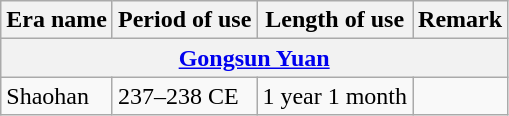<table class="wikitable">
<tr>
<th>Era name</th>
<th>Period of use</th>
<th>Length of use</th>
<th>Remark</th>
</tr>
<tr>
<th colspan="4"><a href='#'>Gongsun Yuan</a><br></th>
</tr>
<tr>
<td>Shaohan<br></td>
<td>237–238 CE</td>
<td>1 year 1 month</td>
<td></td>
</tr>
</table>
